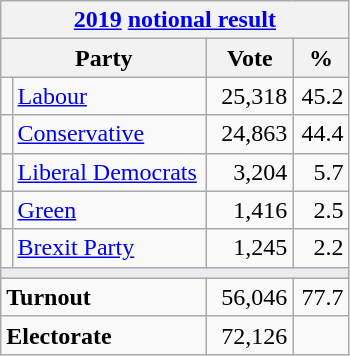<table class="wikitable">
<tr>
<th colspan="4"><a href='#'>2019</a> <a href='#'>notional result</a></th>
</tr>
<tr>
<th bgcolor="#DDDDFF" width="130px" colspan="2">Party</th>
<th bgcolor="#DDDDFF" width="50px">Vote</th>
<th bgcolor="#DDDDFF" width="30px">%</th>
</tr>
<tr>
<td></td>
<td><a href='#'>Labour</a></td>
<td align=right>25,318</td>
<td align=right>45.2</td>
</tr>
<tr>
<td></td>
<td><a href='#'>Conservative</a></td>
<td align=right>24,863</td>
<td align=right>44.4</td>
</tr>
<tr>
<td></td>
<td><a href='#'>Liberal Democrats</a></td>
<td align=right>3,204</td>
<td align=right>5.7</td>
</tr>
<tr>
<td></td>
<td><a href='#'>Green</a></td>
<td align=right>1,416</td>
<td align=right>2.5</td>
</tr>
<tr>
<td></td>
<td><a href='#'>Brexit Party</a></td>
<td align=right>1,245</td>
<td align=right>2.2</td>
</tr>
<tr>
<td colspan="4" bgcolor="#EAECF0"></td>
</tr>
<tr>
<td colspan="2"><strong>Turnout</strong></td>
<td align=right>56,046</td>
<td align=right>77.7</td>
</tr>
<tr>
<td colspan="2"><strong>Electorate</strong></td>
<td align=right>72,126</td>
</tr>
</table>
